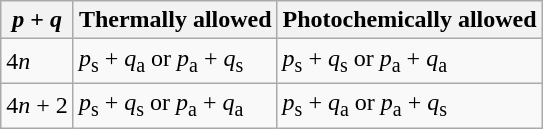<table class="wikitable">
<tr>
<th><em>p</em> + <em>q</em></th>
<th>Thermally allowed</th>
<th>Photochemically allowed</th>
</tr>
<tr>
<td>4<em>n</em></td>
<td><em>p</em><sub>s</sub> + <em>q</em><sub>a</sub> or <em>p</em><sub>a</sub> + <em>q</em><sub>s</sub></td>
<td><em>p</em><sub>s</sub> + <em>q</em><sub>s</sub> or <em>p</em><sub>a</sub> + <em>q</em><sub>a</sub></td>
</tr>
<tr>
<td>4<em>n</em> + 2</td>
<td><em>p</em><sub>s</sub> + <em>q</em><sub>s</sub> or <em>p</em><sub>a</sub> + <em>q</em><sub>a</sub></td>
<td><em>p</em><sub>s</sub> + <em>q</em><sub>a</sub> or <em>p</em><sub>a</sub> + <em>q</em><sub>s</sub></td>
</tr>
</table>
